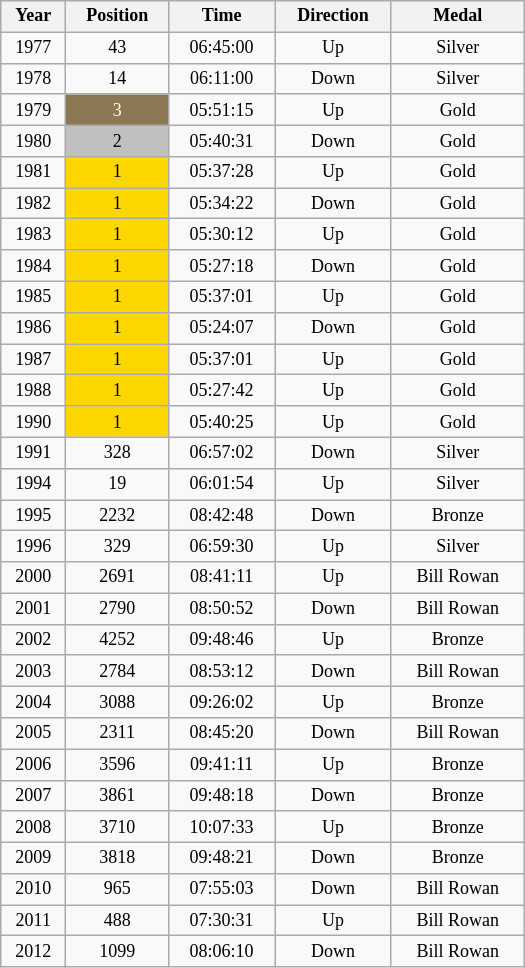<table class="wikitable" style="text-align:center; width:350px; font-size:75%">
<tr>
<th>Year</th>
<th>Position</th>
<th>Time</th>
<th>Direction</th>
<th>Medal</th>
</tr>
<tr>
<td>1977</td>
<td>43</td>
<td>06:45:00</td>
<td>Up</td>
<td>Silver</td>
</tr>
<tr>
<td>1978</td>
<td>14</td>
<td>06:11:00</td>
<td>Down</td>
<td>Silver</td>
</tr>
<tr>
<td>1979</td>
<td style="background:#8C7853; color:white">3</td>
<td>05:51:15</td>
<td>Up</td>
<td>Gold</td>
</tr>
<tr>
<td>1980</td>
<td style="background:silver">2</td>
<td>05:40:31</td>
<td>Down</td>
<td>Gold</td>
</tr>
<tr>
<td>1981</td>
<td style="background:gold">1</td>
<td>05:37:28</td>
<td>Up</td>
<td>Gold</td>
</tr>
<tr>
<td>1982</td>
<td style="background:gold">1</td>
<td>05:34:22</td>
<td>Down</td>
<td>Gold</td>
</tr>
<tr>
<td>1983</td>
<td style="background:gold">1</td>
<td>05:30:12</td>
<td>Up</td>
<td>Gold</td>
</tr>
<tr>
<td>1984</td>
<td style="background:gold">1</td>
<td>05:27:18</td>
<td>Down</td>
<td>Gold</td>
</tr>
<tr>
<td>1985</td>
<td style="background:gold">1</td>
<td>05:37:01</td>
<td>Up</td>
<td>Gold</td>
</tr>
<tr>
<td>1986</td>
<td style="background:gold">1</td>
<td>05:24:07</td>
<td>Down</td>
<td>Gold</td>
</tr>
<tr>
<td>1987</td>
<td style="background:gold">1</td>
<td>05:37:01</td>
<td>Up</td>
<td>Gold</td>
</tr>
<tr>
<td>1988</td>
<td style="background:gold">1</td>
<td>05:27:42</td>
<td>Up</td>
<td>Gold</td>
</tr>
<tr>
<td>1990</td>
<td style="background:gold">1</td>
<td>05:40:25</td>
<td>Up</td>
<td>Gold</td>
</tr>
<tr>
<td>1991</td>
<td>328</td>
<td>06:57:02</td>
<td>Down</td>
<td>Silver</td>
</tr>
<tr>
<td>1994</td>
<td>19</td>
<td>06:01:54</td>
<td>Up</td>
<td>Silver</td>
</tr>
<tr>
<td>1995</td>
<td>2232</td>
<td>08:42:48</td>
<td>Down</td>
<td>Bronze</td>
</tr>
<tr>
<td>1996</td>
<td>329</td>
<td>06:59:30</td>
<td>Up</td>
<td>Silver</td>
</tr>
<tr>
<td>2000</td>
<td>2691</td>
<td>08:41:11</td>
<td>Up</td>
<td>Bill Rowan</td>
</tr>
<tr>
<td>2001</td>
<td>2790</td>
<td>08:50:52</td>
<td>Down</td>
<td>Bill Rowan</td>
</tr>
<tr>
<td>2002</td>
<td>4252</td>
<td>09:48:46</td>
<td>Up</td>
<td>Bronze</td>
</tr>
<tr>
<td>2003</td>
<td>2784</td>
<td>08:53:12</td>
<td>Down</td>
<td>Bill Rowan</td>
</tr>
<tr>
<td>2004</td>
<td>3088</td>
<td>09:26:02</td>
<td>Up</td>
<td>Bronze</td>
</tr>
<tr>
<td>2005</td>
<td>2311</td>
<td>08:45:20</td>
<td>Down</td>
<td>Bill Rowan</td>
</tr>
<tr>
<td>2006</td>
<td>3596</td>
<td>09:41:11</td>
<td>Up</td>
<td>Bronze</td>
</tr>
<tr>
<td>2007</td>
<td>3861</td>
<td>09:48:18</td>
<td>Down</td>
<td>Bronze</td>
</tr>
<tr>
<td>2008</td>
<td>3710</td>
<td>10:07:33</td>
<td>Up</td>
<td>Bronze</td>
</tr>
<tr>
<td>2009</td>
<td>3818</td>
<td>09:48:21</td>
<td>Down</td>
<td>Bronze</td>
</tr>
<tr>
<td>2010</td>
<td>965</td>
<td>07:55:03</td>
<td>Down</td>
<td>Bill Rowan</td>
</tr>
<tr>
<td>2011</td>
<td>488</td>
<td>07:30:31</td>
<td>Up</td>
<td>Bill Rowan</td>
</tr>
<tr>
<td>2012</td>
<td>1099</td>
<td>08:06:10</td>
<td>Down</td>
<td>Bill Rowan</td>
</tr>
</table>
